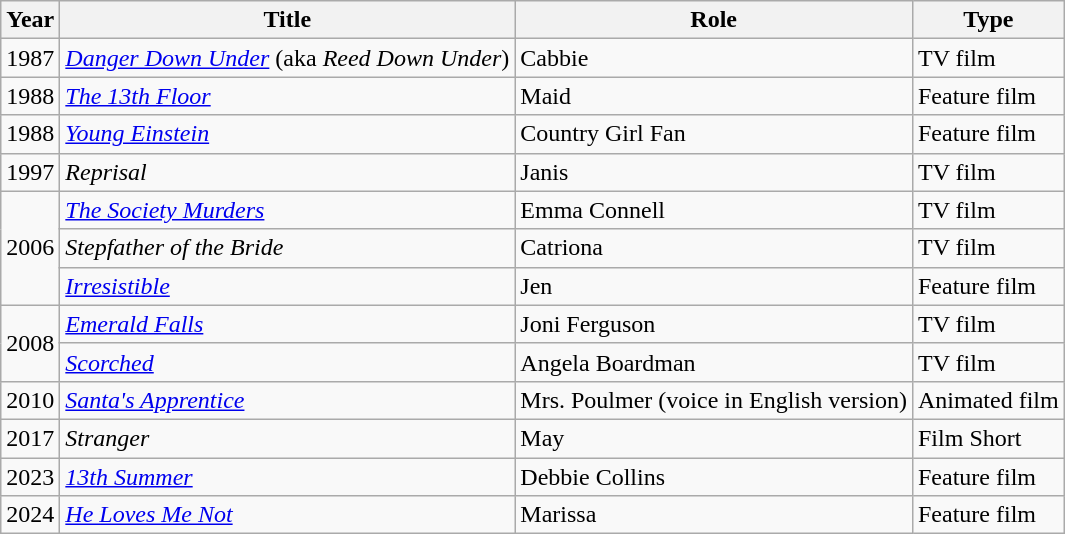<table class="wikitable sortable">
<tr>
<th>Year</th>
<th>Title</th>
<th>Role</th>
<th class="unsortable">Type</th>
</tr>
<tr>
<td>1987</td>
<td><em><a href='#'>Danger Down Under</a></em> (aka <em>Reed Down Under</em>)</td>
<td>Cabbie</td>
<td>TV film</td>
</tr>
<tr>
<td>1988</td>
<td><em><a href='#'>The 13th Floor</a></em></td>
<td>Maid</td>
<td>Feature film</td>
</tr>
<tr>
<td>1988</td>
<td><em><a href='#'>Young Einstein</a></em></td>
<td>Country Girl Fan</td>
<td>Feature film</td>
</tr>
<tr>
<td>1997</td>
<td><em>Reprisal</em></td>
<td>Janis</td>
<td>TV film</td>
</tr>
<tr>
<td rowspan="3">2006</td>
<td><em><a href='#'>The Society Murders</a></em></td>
<td>Emma Connell</td>
<td>TV film</td>
</tr>
<tr>
<td><em>Stepfather of the Bride</em></td>
<td>Catriona</td>
<td>TV film</td>
</tr>
<tr>
<td><em><a href='#'>Irresistible</a></em></td>
<td>Jen</td>
<td>Feature film</td>
</tr>
<tr>
<td rowspan="2">2008</td>
<td><em><a href='#'>Emerald Falls</a></em></td>
<td>Joni Ferguson</td>
<td>TV film</td>
</tr>
<tr>
<td><em><a href='#'>Scorched</a></em></td>
<td>Angela Boardman</td>
<td>TV film</td>
</tr>
<tr>
<td>2010</td>
<td><em><a href='#'>Santa's Apprentice</a></em></td>
<td>Mrs. Poulmer (voice in English version)</td>
<td>Animated film</td>
</tr>
<tr>
<td>2017</td>
<td><em>Stranger</em></td>
<td>May</td>
<td>Film Short</td>
</tr>
<tr>
<td>2023</td>
<td><em><a href='#'>13th Summer</a></em></td>
<td>Debbie Collins</td>
<td>Feature film</td>
</tr>
<tr>
<td>2024</td>
<td><em><a href='#'>He Loves Me Not</a></em></td>
<td>Marissa</td>
<td>Feature film</td>
</tr>
</table>
